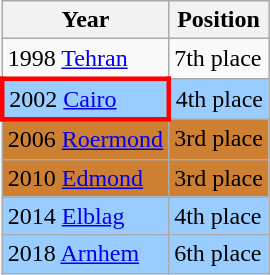<table class="wikitable">
<tr>
<th>Year</th>
<th>Position</th>
</tr>
<tr>
<td>  1998  <a href='#'>Tehran</a></td>
<td>7th place</td>
</tr>
<tr bgcolor="9acdff">
<td style="border: 3px solid red"> 2002 <a href='#'>Cairo</a></td>
<td>4th place</td>
</tr>
<tr valign="top" bgcolor="#cd7f32">
<td> 2006 <a href='#'>Roermond</a></td>
<td>3rd place</td>
</tr>
<tr valign="top" bgcolor="#cd7f32">
<td> 2010 <a href='#'>Edmond</a></td>
<td>3rd place</td>
</tr>
<tr bgcolor="9acdff">
<td> 2014 <a href='#'>Elblag</a></td>
<td>4th place</td>
</tr>
<tr bgcolor="9acdff">
<td>  2018  <a href='#'>Arnhem</a></td>
<td>6th place</td>
</tr>
</table>
